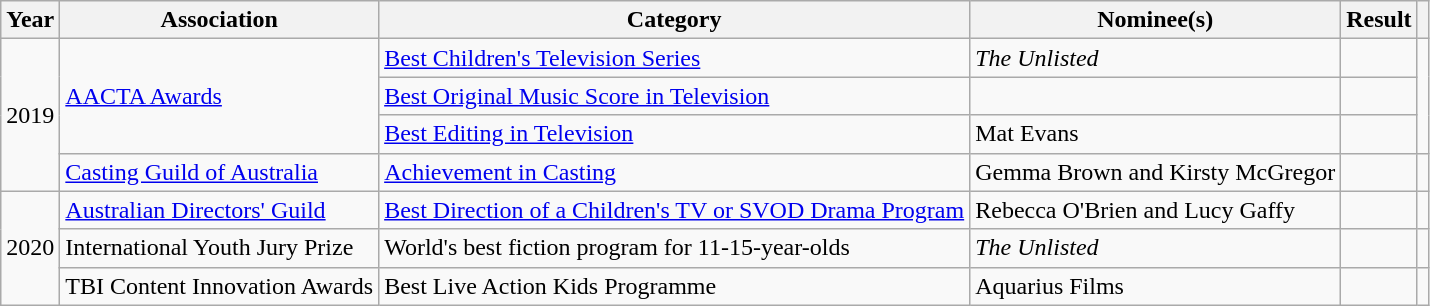<table class="wikitable sortable">
<tr>
<th>Year</th>
<th>Association</th>
<th>Category</th>
<th>Nominee(s)</th>
<th>Result</th>
<th></th>
</tr>
<tr>
<td rowspan="4" style="text-align:center;">2019</td>
<td rowspan="3"><a href='#'>AACTA Awards</a></td>
<td><a href='#'>Best Children's Television Series</a></td>
<td><em>The Unlisted</em></td>
<td></td>
<td rowspan="3" style="text-align:center;"></td>
</tr>
<tr>
<td><a href='#'>Best Original Music Score in Television</a></td>
<td></td>
<td></td>
</tr>
<tr>
<td><a href='#'>Best Editing in Television</a></td>
<td>Mat Evans</td>
<td></td>
</tr>
<tr>
<td><a href='#'>Casting Guild of Australia</a></td>
<td><a href='#'>Achievement in Casting</a></td>
<td>Gemma Brown and Kirsty McGregor</td>
<td></td>
<td style="text-align:center;"></td>
</tr>
<tr>
<td rowspan="3" style="text-align:center;">2020</td>
<td><a href='#'>Australian Directors' Guild</a></td>
<td><a href='#'>Best Direction of a Children's TV or SVOD Drama Program</a></td>
<td>Rebecca O'Brien and Lucy Gaffy</td>
<td></td>
<td style="text-align:center;"></td>
</tr>
<tr>
<td>International Youth Jury Prize</td>
<td>World's best fiction program for 11-15-year-olds</td>
<td><em>The Unlisted</em></td>
<td></td>
<td style="text-align:center;"></td>
</tr>
<tr>
<td>TBI Content Innovation Awards</td>
<td>Best Live Action Kids Programme</td>
<td>Aquarius Films</td>
<td></td>
<td style="text-align:center;"></td>
</tr>
</table>
